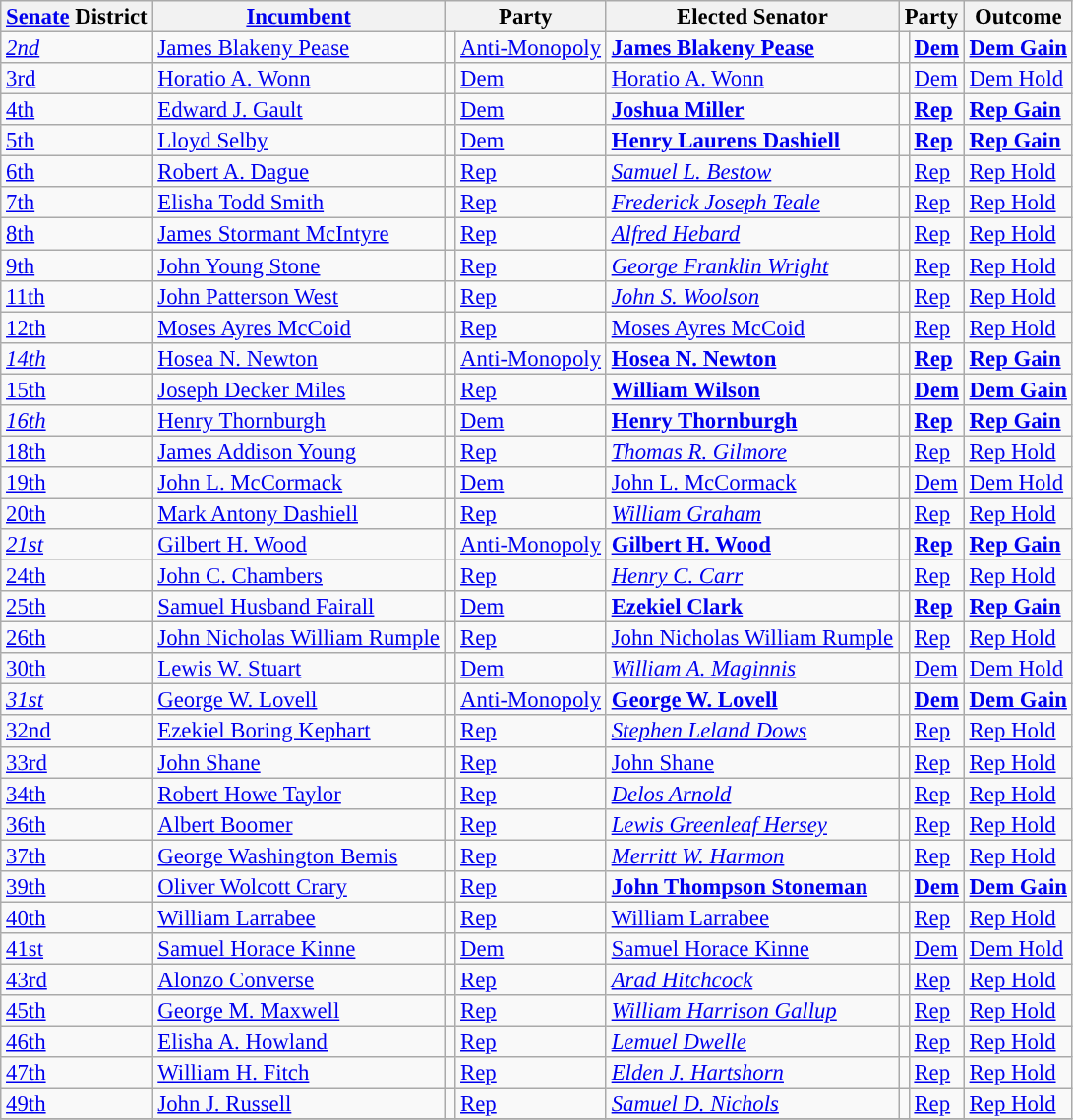<table class="sortable wikitable" style="font-size:95%;line-height:14px;">
<tr>
<th class="sortable"><a href='#'>Senate</a> District</th>
<th class="sortable"><a href='#'>Incumbent</a></th>
<th colspan="2">Party</th>
<th class="sortable">Elected Senator</th>
<th colspan="2">Party</th>
<th class="sortable">Outcome</th>
</tr>
<tr>
<td><em><a href='#'>2nd</a></em></td>
<td><a href='#'>James Blakeny Pease</a></td>
<td style="background:"></td>
<td><a href='#'>Anti-Monopoly</a></td>
<td><strong><a href='#'>James Blakeny Pease</a></strong></td>
<td style="background:"></td>
<td><strong><a href='#'>Dem</a></strong></td>
<td><strong><a href='#'>Dem Gain</a></strong></td>
</tr>
<tr>
<td><a href='#'>3rd</a></td>
<td><a href='#'>Horatio A. Wonn</a></td>
<td style="background:"></td>
<td><a href='#'>Dem</a></td>
<td><a href='#'>Horatio A. Wonn</a></td>
<td style="background:"></td>
<td><a href='#'>Dem</a></td>
<td><a href='#'>Dem Hold</a></td>
</tr>
<tr>
<td><a href='#'>4th</a></td>
<td><a href='#'>Edward J. Gault</a></td>
<td style="background:"></td>
<td><a href='#'>Dem</a></td>
<td><strong><a href='#'>Joshua Miller</a></strong></td>
<td style="background:"></td>
<td><strong><a href='#'>Rep</a></strong></td>
<td><strong><a href='#'>Rep Gain</a></strong></td>
</tr>
<tr>
<td><a href='#'>5th</a></td>
<td><a href='#'>Lloyd Selby</a></td>
<td style="background:"></td>
<td><a href='#'>Dem</a></td>
<td><strong><a href='#'>Henry Laurens Dashiell</a></strong></td>
<td style="background:"></td>
<td><strong><a href='#'>Rep</a></strong></td>
<td><strong><a href='#'>Rep Gain</a></strong></td>
</tr>
<tr>
<td><a href='#'>6th</a></td>
<td><a href='#'>Robert A. Dague</a></td>
<td style="background:"></td>
<td><a href='#'>Rep</a></td>
<td><em><a href='#'>Samuel L. Bestow</a></em></td>
<td style="background:"></td>
<td><a href='#'>Rep</a></td>
<td><a href='#'>Rep Hold</a></td>
</tr>
<tr>
<td><a href='#'>7th</a></td>
<td><a href='#'>Elisha Todd Smith</a></td>
<td style="background:"></td>
<td><a href='#'>Rep</a></td>
<td><em><a href='#'>Frederick Joseph Teale</a></em></td>
<td style="background:"></td>
<td><a href='#'>Rep</a></td>
<td><a href='#'>Rep Hold</a></td>
</tr>
<tr>
<td><a href='#'>8th</a></td>
<td><a href='#'>James Stormant McIntyre</a></td>
<td style="background:"></td>
<td><a href='#'>Rep</a></td>
<td><em><a href='#'>Alfred Hebard</a></em></td>
<td style="background:"></td>
<td><a href='#'>Rep</a></td>
<td><a href='#'>Rep Hold</a></td>
</tr>
<tr>
<td><a href='#'>9th</a></td>
<td><a href='#'>John Young Stone</a></td>
<td style="background:"></td>
<td><a href='#'>Rep</a></td>
<td><em><a href='#'>George Franklin Wright</a></em></td>
<td style="background:"></td>
<td><a href='#'>Rep</a></td>
<td><a href='#'>Rep Hold</a></td>
</tr>
<tr>
<td><a href='#'>11th</a></td>
<td><a href='#'>John Patterson West</a></td>
<td style="background:"></td>
<td><a href='#'>Rep</a></td>
<td><em><a href='#'>John S. Woolson</a></em></td>
<td style="background:"></td>
<td><a href='#'>Rep</a></td>
<td><a href='#'>Rep Hold</a></td>
</tr>
<tr>
<td><a href='#'>12th</a></td>
<td><a href='#'>Moses Ayres McCoid</a></td>
<td style="background:"></td>
<td><a href='#'>Rep</a></td>
<td><a href='#'>Moses Ayres McCoid</a></td>
<td style="background:"></td>
<td><a href='#'>Rep</a></td>
<td><a href='#'>Rep Hold</a></td>
</tr>
<tr>
<td><em><a href='#'>14th</a></em></td>
<td><a href='#'>Hosea N. Newton</a></td>
<td style="background:"></td>
<td><a href='#'>Anti-Monopoly</a></td>
<td><strong><a href='#'>Hosea N. Newton</a></strong></td>
<td style="background:"></td>
<td><strong><a href='#'>Rep</a></strong></td>
<td><strong><a href='#'>Rep Gain</a></strong></td>
</tr>
<tr>
<td><a href='#'>15th</a></td>
<td><a href='#'>Joseph Decker Miles</a></td>
<td style="background:"></td>
<td><a href='#'>Rep</a></td>
<td><strong><a href='#'>William Wilson</a></strong></td>
<td style="background:"></td>
<td><strong><a href='#'>Dem</a></strong></td>
<td><strong><a href='#'>Dem Gain</a></strong></td>
</tr>
<tr>
<td><em><a href='#'>16th</a></em></td>
<td><a href='#'>Henry Thornburgh</a></td>
<td style="background:"></td>
<td><a href='#'>Dem</a></td>
<td><strong><a href='#'>Henry Thornburgh</a></strong></td>
<td style="background:"></td>
<td><strong><a href='#'>Rep</a></strong></td>
<td><strong><a href='#'>Rep Gain</a></strong></td>
</tr>
<tr>
<td><a href='#'>18th</a></td>
<td><a href='#'>James Addison Young</a></td>
<td style="background:"></td>
<td><a href='#'>Rep</a></td>
<td><em><a href='#'>Thomas R. Gilmore</a></em></td>
<td style="background:"></td>
<td><a href='#'>Rep</a></td>
<td><a href='#'>Rep Hold</a></td>
</tr>
<tr>
<td><a href='#'>19th</a></td>
<td><a href='#'>John L. McCormack</a></td>
<td style="background:"></td>
<td><a href='#'>Dem</a></td>
<td><a href='#'>John L. McCormack</a></td>
<td style="background:"></td>
<td><a href='#'>Dem</a></td>
<td><a href='#'>Dem Hold</a></td>
</tr>
<tr>
<td><a href='#'>20th</a></td>
<td><a href='#'>Mark Antony Dashiell</a></td>
<td style="background:"></td>
<td><a href='#'>Rep</a></td>
<td><em><a href='#'>William Graham</a></em></td>
<td style="background:"></td>
<td><a href='#'>Rep</a></td>
<td><a href='#'>Rep Hold</a></td>
</tr>
<tr>
<td><em><a href='#'>21st</a></em></td>
<td><a href='#'>Gilbert H. Wood</a></td>
<td style="background:"></td>
<td><a href='#'>Anti-Monopoly</a></td>
<td><strong><a href='#'>Gilbert H. Wood</a></strong></td>
<td style="background:"></td>
<td><strong><a href='#'>Rep</a></strong></td>
<td><strong><a href='#'>Rep Gain</a></strong></td>
</tr>
<tr>
<td><a href='#'>24th</a></td>
<td><a href='#'>John C. Chambers</a></td>
<td style="background:"></td>
<td><a href='#'>Rep</a></td>
<td><em><a href='#'>Henry C. Carr</a></em></td>
<td style="background:"></td>
<td><a href='#'>Rep</a></td>
<td><a href='#'>Rep Hold</a></td>
</tr>
<tr>
<td><a href='#'>25th</a></td>
<td><a href='#'>Samuel Husband Fairall</a></td>
<td style="background:"></td>
<td><a href='#'>Dem</a></td>
<td><strong><a href='#'>Ezekiel Clark</a></strong></td>
<td style="background:"></td>
<td><strong><a href='#'>Rep</a></strong></td>
<td><strong><a href='#'>Rep Gain</a></strong></td>
</tr>
<tr>
<td><a href='#'>26th</a></td>
<td><a href='#'>John Nicholas William Rumple</a></td>
<td style="background:"></td>
<td><a href='#'>Rep</a></td>
<td><a href='#'>John Nicholas William Rumple</a></td>
<td style="background:"></td>
<td><a href='#'>Rep</a></td>
<td><a href='#'>Rep Hold</a></td>
</tr>
<tr>
<td><a href='#'>30th</a></td>
<td><a href='#'>Lewis W. Stuart</a></td>
<td style="background:"></td>
<td><a href='#'>Dem</a></td>
<td><em><a href='#'>William A. Maginnis</a></em></td>
<td style="background:"></td>
<td><a href='#'>Dem</a></td>
<td><a href='#'>Dem Hold</a></td>
</tr>
<tr>
<td><em><a href='#'>31st</a></em></td>
<td><a href='#'>George W. Lovell</a></td>
<td style="background:"></td>
<td><a href='#'>Anti-Monopoly</a></td>
<td><strong><a href='#'>George W. Lovell</a></strong></td>
<td style="background:"></td>
<td><strong><a href='#'>Dem</a></strong></td>
<td><strong><a href='#'>Dem Gain</a></strong></td>
</tr>
<tr>
<td><a href='#'>32nd</a></td>
<td><a href='#'>Ezekiel Boring Kephart</a></td>
<td style="background:"></td>
<td><a href='#'>Rep</a></td>
<td><em><a href='#'>Stephen Leland Dows</a></em></td>
<td style="background:"></td>
<td><a href='#'>Rep</a></td>
<td><a href='#'>Rep Hold</a></td>
</tr>
<tr>
<td><a href='#'>33rd</a></td>
<td><a href='#'>John Shane</a></td>
<td style="background:"></td>
<td><a href='#'>Rep</a></td>
<td><a href='#'>John Shane</a></td>
<td style="background:"></td>
<td><a href='#'>Rep</a></td>
<td><a href='#'>Rep Hold</a></td>
</tr>
<tr>
<td><a href='#'>34th</a></td>
<td><a href='#'>Robert Howe Taylor</a></td>
<td style="background:"></td>
<td><a href='#'>Rep</a></td>
<td><em><a href='#'>Delos Arnold</a></em></td>
<td style="background:"></td>
<td><a href='#'>Rep</a></td>
<td><a href='#'>Rep Hold</a></td>
</tr>
<tr>
<td><a href='#'>36th</a></td>
<td><a href='#'>Albert Boomer</a></td>
<td style="background:"></td>
<td><a href='#'>Rep</a></td>
<td><em><a href='#'>Lewis Greenleaf Hersey</a></em></td>
<td style="background:"></td>
<td><a href='#'>Rep</a></td>
<td><a href='#'>Rep Hold</a></td>
</tr>
<tr>
<td><a href='#'>37th</a></td>
<td><a href='#'>George Washington Bemis</a></td>
<td style="background:"></td>
<td><a href='#'>Rep</a></td>
<td><em><a href='#'>Merritt W. Harmon</a></em></td>
<td style="background:"></td>
<td><a href='#'>Rep</a></td>
<td><a href='#'>Rep Hold</a></td>
</tr>
<tr>
<td><a href='#'>39th</a></td>
<td><a href='#'>Oliver Wolcott Crary</a></td>
<td style="background:"></td>
<td><a href='#'>Rep</a></td>
<td><strong><a href='#'>John Thompson Stoneman</a></strong></td>
<td style="background:"></td>
<td><strong><a href='#'>Dem</a></strong></td>
<td><strong><a href='#'>Dem Gain</a></strong></td>
</tr>
<tr>
<td><a href='#'>40th</a></td>
<td><a href='#'>William Larrabee</a></td>
<td style="background:"></td>
<td><a href='#'>Rep</a></td>
<td><a href='#'>William Larrabee</a></td>
<td style="background:"></td>
<td><a href='#'>Rep</a></td>
<td><a href='#'>Rep Hold</a></td>
</tr>
<tr>
<td><a href='#'>41st</a></td>
<td><a href='#'>Samuel Horace Kinne</a></td>
<td style="background:"></td>
<td><a href='#'>Dem</a></td>
<td><a href='#'>Samuel Horace Kinne</a></td>
<td style="background:"></td>
<td><a href='#'>Dem</a></td>
<td><a href='#'>Dem Hold</a></td>
</tr>
<tr>
<td><a href='#'>43rd</a></td>
<td><a href='#'>Alonzo Converse</a></td>
<td style="background:"></td>
<td><a href='#'>Rep</a></td>
<td><em><a href='#'>Arad Hitchcock</a></em></td>
<td style="background:"></td>
<td><a href='#'>Rep</a></td>
<td><a href='#'>Rep Hold</a></td>
</tr>
<tr>
<td><a href='#'>45th</a></td>
<td><a href='#'>George M. Maxwell</a></td>
<td style="background:"></td>
<td><a href='#'>Rep</a></td>
<td><em><a href='#'>William Harrison Gallup</a></em></td>
<td style="background:"></td>
<td><a href='#'>Rep</a></td>
<td><a href='#'>Rep Hold</a></td>
</tr>
<tr>
<td><a href='#'>46th</a></td>
<td><a href='#'>Elisha A. Howland</a></td>
<td style="background:"></td>
<td><a href='#'>Rep</a></td>
<td><em><a href='#'>Lemuel Dwelle</a></em></td>
<td style="background:"></td>
<td><a href='#'>Rep</a></td>
<td><a href='#'>Rep Hold</a></td>
</tr>
<tr>
<td><a href='#'>47th</a></td>
<td><a href='#'>William H. Fitch</a></td>
<td style="background:"></td>
<td><a href='#'>Rep</a></td>
<td><em><a href='#'>Elden J. Hartshorn</a></em></td>
<td style="background:"></td>
<td><a href='#'>Rep</a></td>
<td><a href='#'>Rep Hold</a></td>
</tr>
<tr>
<td><a href='#'>49th</a></td>
<td><a href='#'>John J. Russell</a></td>
<td style="background:"></td>
<td><a href='#'>Rep</a></td>
<td><em><a href='#'>Samuel D. Nichols</a></em></td>
<td style="background:"></td>
<td><a href='#'>Rep</a></td>
<td><a href='#'>Rep Hold</a></td>
</tr>
<tr>
</tr>
</table>
